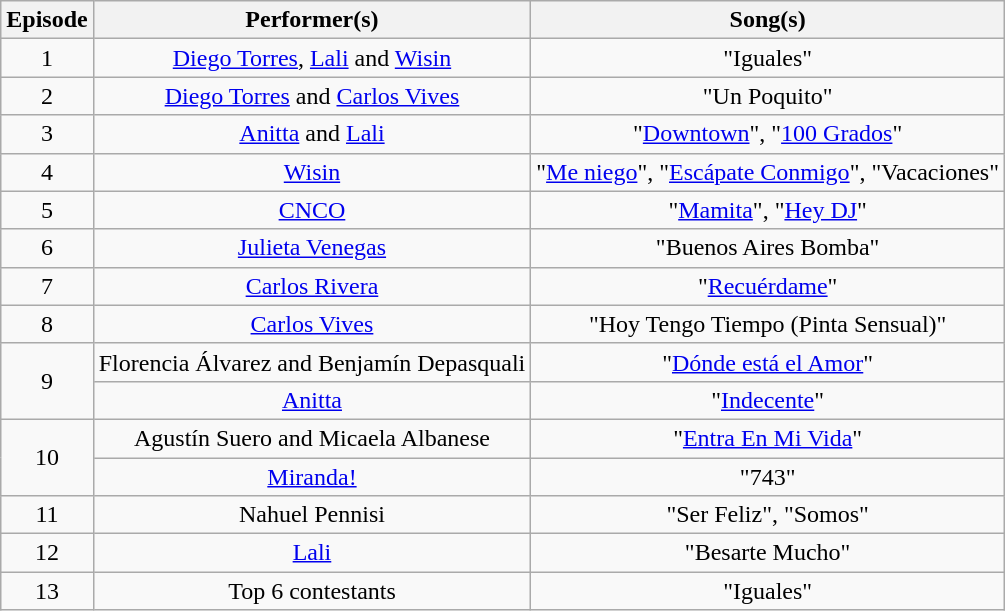<table class="wikitable" style="text-align:center;">
<tr>
<th>Episode</th>
<th>Performer(s)</th>
<th>Song(s)</th>
</tr>
<tr>
<td>1</td>
<td><a href='#'>Diego Torres</a>, <a href='#'>Lali</a> and <a href='#'>Wisin</a></td>
<td>"Iguales"</td>
</tr>
<tr>
<td>2</td>
<td><a href='#'>Diego Torres</a> and <a href='#'>Carlos Vives</a></td>
<td>"Un Poquito"</td>
</tr>
<tr>
<td>3</td>
<td><a href='#'>Anitta</a> and <a href='#'>Lali</a></td>
<td>"<a href='#'>Downtown</a>", "<a href='#'>100 Grados</a>"</td>
</tr>
<tr>
<td>4</td>
<td><a href='#'>Wisin</a></td>
<td>"<a href='#'>Me niego</a>", "<a href='#'>Escápate Conmigo</a>", "Vacaciones"</td>
</tr>
<tr>
<td>5</td>
<td><a href='#'>CNCO</a></td>
<td>"<a href='#'>Mamita</a>", "<a href='#'>Hey DJ</a>"</td>
</tr>
<tr>
<td>6</td>
<td><a href='#'>Julieta Venegas</a></td>
<td>"Buenos Aires Bomba"</td>
</tr>
<tr>
<td>7</td>
<td><a href='#'>Carlos Rivera</a></td>
<td>"<a href='#'>Recuérdame</a>"</td>
</tr>
<tr>
<td>8</td>
<td><a href='#'>Carlos Vives</a></td>
<td>"Hoy Tengo Tiempo (Pinta Sensual)"</td>
</tr>
<tr>
<td rowspan="2">9</td>
<td>Florencia Álvarez and Benjamín Depasquali</td>
<td>"<a href='#'>Dónde está el Amor</a>"</td>
</tr>
<tr>
<td><a href='#'>Anitta</a></td>
<td>"<a href='#'>Indecente</a>"</td>
</tr>
<tr>
<td rowspan="2">10</td>
<td>Agustín Suero and Micaela Albanese</td>
<td>"<a href='#'>Entra En Mi Vida</a>"</td>
</tr>
<tr>
<td><a href='#'>Miranda!</a></td>
<td>"743"</td>
</tr>
<tr>
<td>11</td>
<td>Nahuel Pennisi</td>
<td>"Ser Feliz", "Somos"</td>
</tr>
<tr>
<td>12</td>
<td><a href='#'>Lali</a></td>
<td>"Besarte Mucho"</td>
</tr>
<tr>
<td>13</td>
<td>Top 6 contestants</td>
<td>"Iguales"</td>
</tr>
</table>
